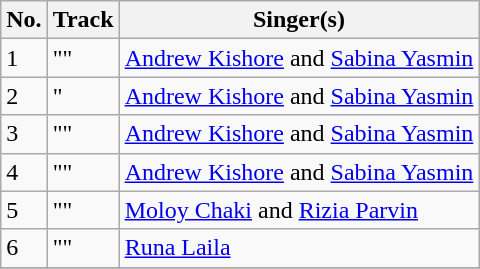<table class="wikitable">
<tr>
<th>No.</th>
<th>Track</th>
<th>Singer(s)</th>
</tr>
<tr>
<td>1</td>
<td>""</td>
<td><a href='#'>Andrew Kishore</a> and <a href='#'>Sabina Yasmin</a></td>
</tr>
<tr>
<td>2</td>
<td>"</td>
<td><a href='#'>Andrew Kishore</a> and <a href='#'>Sabina Yasmin</a></td>
</tr>
<tr>
<td>3</td>
<td>""</td>
<td><a href='#'>Andrew Kishore</a> and <a href='#'>Sabina Yasmin</a></td>
</tr>
<tr>
<td>4</td>
<td>""</td>
<td><a href='#'>Andrew Kishore</a> and <a href='#'>Sabina Yasmin</a></td>
</tr>
<tr>
<td>5</td>
<td>""</td>
<td><a href='#'>Moloy Chaki</a> and <a href='#'>Rizia Parvin</a></td>
</tr>
<tr>
<td>6</td>
<td>""</td>
<td><a href='#'>Runa Laila</a></td>
</tr>
<tr>
</tr>
</table>
